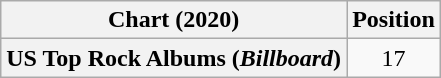<table class="wikitable plainrowheaders" style="text-align:center">
<tr>
<th scope="col">Chart (2020)</th>
<th scope="col">Position</th>
</tr>
<tr>
<th scope="row">US Top Rock Albums (<em>Billboard</em>)</th>
<td>17</td>
</tr>
</table>
